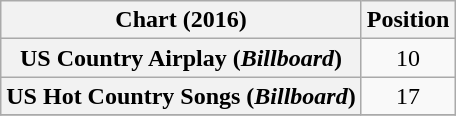<table class="wikitable sortable plainrowheaders" style="text-align:center">
<tr>
<th scope="col">Chart (2016)</th>
<th scope="col">Position</th>
</tr>
<tr>
<th scope="row">US Country Airplay (<em>Billboard</em>)</th>
<td>10</td>
</tr>
<tr>
<th scope="row">US Hot Country Songs (<em>Billboard</em>)</th>
<td>17</td>
</tr>
<tr>
</tr>
</table>
